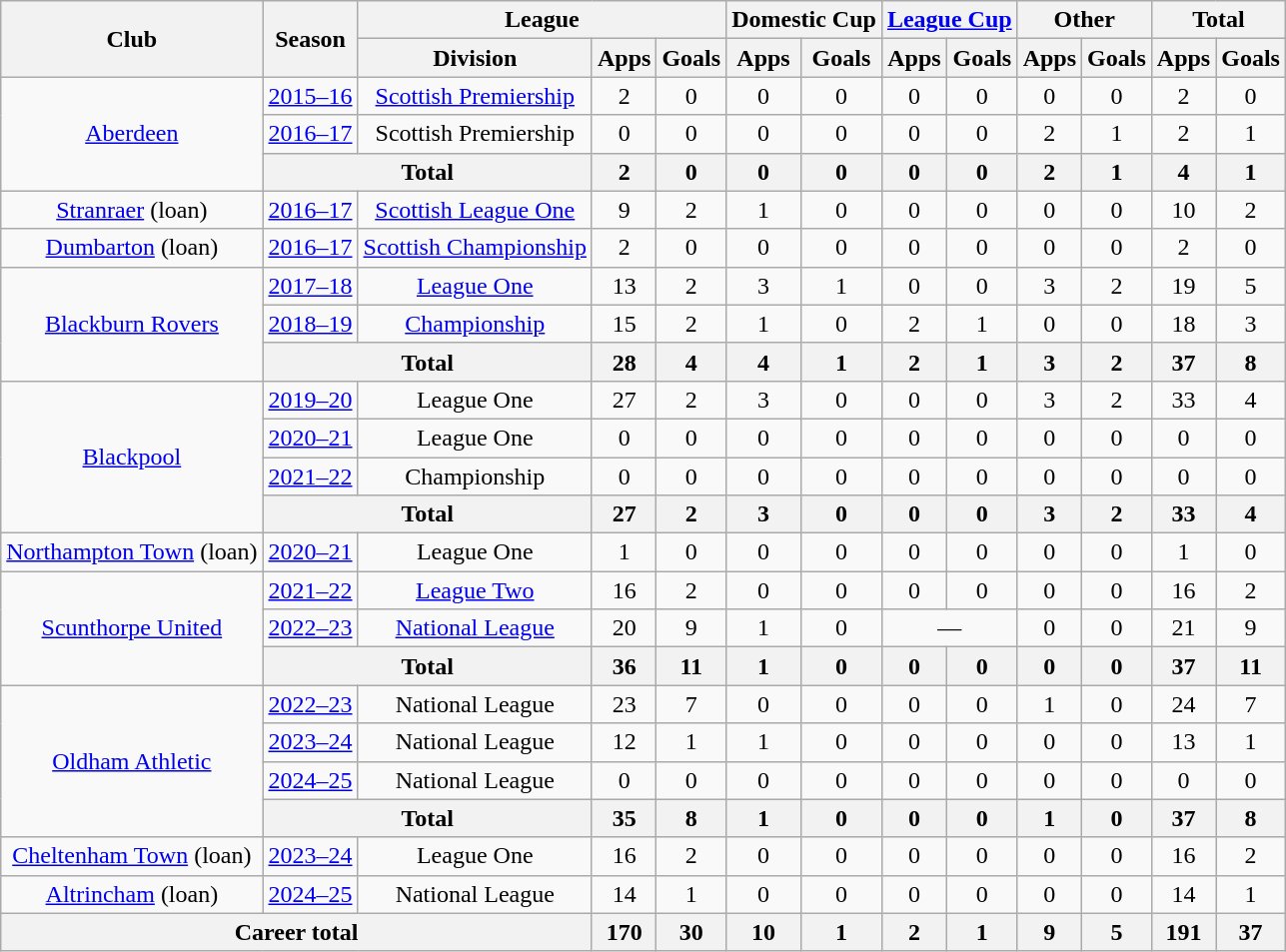<table class="wikitable" style="text-align: center">
<tr>
<th rowspan="2">Club</th>
<th rowspan="2">Season</th>
<th colspan="3">League</th>
<th colspan="2">Domestic Cup</th>
<th colspan="2"><a href='#'>League Cup</a></th>
<th colspan="2">Other</th>
<th colspan="2">Total</th>
</tr>
<tr>
<th>Division</th>
<th>Apps</th>
<th>Goals</th>
<th>Apps</th>
<th>Goals</th>
<th>Apps</th>
<th>Goals</th>
<th>Apps</th>
<th>Goals</th>
<th>Apps</th>
<th>Goals</th>
</tr>
<tr>
<td rowspan="3"><a href='#'>Aberdeen</a></td>
<td><a href='#'>2015–16</a></td>
<td><a href='#'>Scottish Premiership</a></td>
<td>2</td>
<td>0</td>
<td>0</td>
<td>0</td>
<td>0</td>
<td>0</td>
<td>0</td>
<td>0</td>
<td>2</td>
<td>0</td>
</tr>
<tr>
<td><a href='#'>2016–17</a></td>
<td>Scottish Premiership</td>
<td>0</td>
<td>0</td>
<td>0</td>
<td>0</td>
<td>0</td>
<td>0</td>
<td>2</td>
<td>1</td>
<td>2</td>
<td>1</td>
</tr>
<tr>
<th colspan="2">Total</th>
<th>2</th>
<th>0</th>
<th>0</th>
<th>0</th>
<th>0</th>
<th>0</th>
<th>2</th>
<th>1</th>
<th>4</th>
<th>1</th>
</tr>
<tr>
<td><a href='#'>Stranraer</a> (loan)</td>
<td><a href='#'>2016–17</a></td>
<td><a href='#'>Scottish League One</a></td>
<td>9</td>
<td>2</td>
<td>1</td>
<td>0</td>
<td>0</td>
<td>0</td>
<td>0</td>
<td>0</td>
<td>10</td>
<td>2</td>
</tr>
<tr>
<td><a href='#'>Dumbarton</a> (loan)</td>
<td><a href='#'>2016–17</a></td>
<td><a href='#'>Scottish Championship</a></td>
<td>2</td>
<td>0</td>
<td>0</td>
<td>0</td>
<td>0</td>
<td>0</td>
<td>0</td>
<td>0</td>
<td>2</td>
<td>0</td>
</tr>
<tr>
<td rowspan="3"><a href='#'>Blackburn Rovers</a></td>
<td><a href='#'>2017–18</a></td>
<td><a href='#'>League One</a></td>
<td>13</td>
<td>2</td>
<td>3</td>
<td>1</td>
<td>0</td>
<td>0</td>
<td>3</td>
<td>2</td>
<td>19</td>
<td>5</td>
</tr>
<tr>
<td><a href='#'>2018–19</a></td>
<td><a href='#'>Championship</a></td>
<td>15</td>
<td>2</td>
<td>1</td>
<td>0</td>
<td>2</td>
<td>1</td>
<td>0</td>
<td>0</td>
<td>18</td>
<td>3</td>
</tr>
<tr>
<th colspan="2">Total</th>
<th>28</th>
<th>4</th>
<th>4</th>
<th>1</th>
<th>2</th>
<th>1</th>
<th>3</th>
<th>2</th>
<th>37</th>
<th>8</th>
</tr>
<tr>
<td rowspan="4"><a href='#'>Blackpool</a></td>
<td><a href='#'>2019–20</a></td>
<td>League One</td>
<td>27</td>
<td>2</td>
<td>3</td>
<td>0</td>
<td>0</td>
<td>0</td>
<td>3</td>
<td>2</td>
<td>33</td>
<td>4</td>
</tr>
<tr>
<td><a href='#'>2020–21</a></td>
<td>League One</td>
<td>0</td>
<td>0</td>
<td>0</td>
<td>0</td>
<td>0</td>
<td>0</td>
<td>0</td>
<td>0</td>
<td>0</td>
<td>0</td>
</tr>
<tr>
<td><a href='#'>2021–22</a></td>
<td>Championship</td>
<td>0</td>
<td>0</td>
<td>0</td>
<td>0</td>
<td>0</td>
<td>0</td>
<td>0</td>
<td>0</td>
<td>0</td>
<td>0</td>
</tr>
<tr>
<th colspan="2">Total</th>
<th>27</th>
<th>2</th>
<th>3</th>
<th>0</th>
<th>0</th>
<th>0</th>
<th>3</th>
<th>2</th>
<th>33</th>
<th>4</th>
</tr>
<tr>
<td><a href='#'>Northampton Town</a> (loan)</td>
<td><a href='#'>2020–21</a></td>
<td>League One</td>
<td>1</td>
<td>0</td>
<td>0</td>
<td>0</td>
<td>0</td>
<td>0</td>
<td>0</td>
<td>0</td>
<td>1</td>
<td>0</td>
</tr>
<tr>
<td rowspan="3"><a href='#'>Scunthorpe United</a></td>
<td><a href='#'>2021–22</a></td>
<td><a href='#'>League Two</a></td>
<td>16</td>
<td>2</td>
<td>0</td>
<td>0</td>
<td>0</td>
<td>0</td>
<td>0</td>
<td>0</td>
<td>16</td>
<td>2</td>
</tr>
<tr>
<td><a href='#'>2022–23</a></td>
<td><a href='#'>National League</a></td>
<td>20</td>
<td>9</td>
<td>1</td>
<td>0</td>
<td colspan="2">—</td>
<td>0</td>
<td>0</td>
<td>21</td>
<td>9</td>
</tr>
<tr>
<th colspan="2">Total</th>
<th>36</th>
<th>11</th>
<th>1</th>
<th>0</th>
<th>0</th>
<th>0</th>
<th>0</th>
<th>0</th>
<th>37</th>
<th>11</th>
</tr>
<tr>
<td rowspan="4"><a href='#'>Oldham Athletic</a></td>
<td><a href='#'>2022–23</a></td>
<td>National League</td>
<td>23</td>
<td>7</td>
<td>0</td>
<td>0</td>
<td>0</td>
<td>0</td>
<td>1</td>
<td>0</td>
<td>24</td>
<td>7</td>
</tr>
<tr>
<td><a href='#'>2023–24</a></td>
<td>National League</td>
<td>12</td>
<td>1</td>
<td>1</td>
<td>0</td>
<td>0</td>
<td>0</td>
<td>0</td>
<td>0</td>
<td>13</td>
<td>1</td>
</tr>
<tr>
<td><a href='#'>2024–25</a></td>
<td>National League</td>
<td>0</td>
<td>0</td>
<td>0</td>
<td>0</td>
<td>0</td>
<td>0</td>
<td>0</td>
<td>0</td>
<td>0</td>
<td>0</td>
</tr>
<tr>
<th colspan="2">Total</th>
<th>35</th>
<th>8</th>
<th>1</th>
<th>0</th>
<th>0</th>
<th>0</th>
<th>1</th>
<th>0</th>
<th>37</th>
<th>8</th>
</tr>
<tr>
<td><a href='#'>Cheltenham Town</a> (loan)</td>
<td><a href='#'>2023–24</a></td>
<td>League One</td>
<td>16</td>
<td>2</td>
<td>0</td>
<td>0</td>
<td>0</td>
<td>0</td>
<td>0</td>
<td>0</td>
<td>16</td>
<td>2</td>
</tr>
<tr>
<td><a href='#'>Altrincham</a> (loan)</td>
<td><a href='#'>2024–25</a></td>
<td>National League</td>
<td>14</td>
<td>1</td>
<td>0</td>
<td>0</td>
<td>0</td>
<td>0</td>
<td>0</td>
<td>0</td>
<td>14</td>
<td>1</td>
</tr>
<tr>
<th colspan="3">Career total</th>
<th>170</th>
<th>30</th>
<th>10</th>
<th>1</th>
<th>2</th>
<th>1</th>
<th>9</th>
<th>5</th>
<th>191</th>
<th>37</th>
</tr>
</table>
